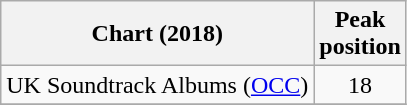<table class="wikitable sortable plainrowheaders">
<tr>
<th scope="col">Chart (2018)</th>
<th scope="col">Peak<br>position</th>
</tr>
<tr>
<td align="left">UK Soundtrack Albums (<a href='#'>OCC</a>)</td>
<td align="center">18</td>
</tr>
<tr>
</tr>
</table>
